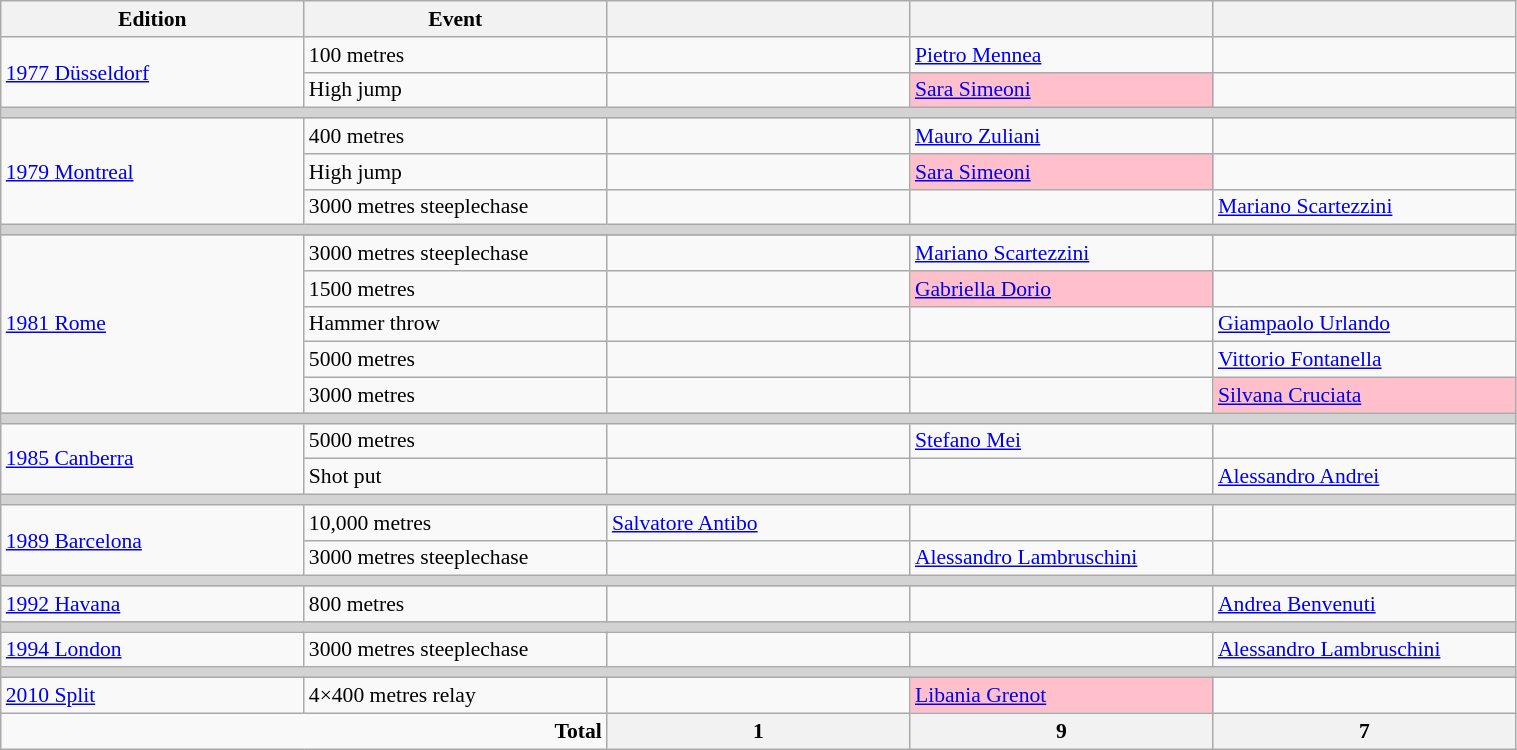<table class="wikitable" width=80% style="font-size:90%; text-align:left;">
<tr>
<th width=20%>Edition</th>
<th width=20%>Event</th>
<th width=20%></th>
<th width=20%></th>
<th width=20%></th>
</tr>
<tr>
<td rowspan=2> <a href='#'>1977 Düsseldorf</a></td>
<td>100 metres</td>
<td></td>
<td><a href='#'>Pietro Mennea</a></td>
<td></td>
</tr>
<tr>
<td>High jump</td>
<td></td>
<td bgcolor=pink><a href='#'>Sara Simeoni</a></td>
<td></td>
</tr>
<tr bgcolor=lightgrey>
<td colspan=5></td>
</tr>
<tr>
<td rowspan=3> <a href='#'>1979 Montreal</a></td>
<td>400 metres</td>
<td></td>
<td><a href='#'>Mauro Zuliani</a></td>
<td></td>
</tr>
<tr>
<td>High jump</td>
<td></td>
<td bgcolor=pink><a href='#'>Sara Simeoni</a></td>
<td></td>
</tr>
<tr>
<td>3000 metres steeplechase</td>
<td></td>
<td></td>
<td><a href='#'>Mariano Scartezzini</a></td>
</tr>
<tr bgcolor=lightgrey>
<td colspan=5></td>
</tr>
<tr>
<td rowspan=6> <a href='#'>1981 Rome</a></td>
</tr>
<tr>
<td>3000 metres steeplechase</td>
<td></td>
<td><a href='#'>Mariano Scartezzini</a></td>
<td></td>
</tr>
<tr>
<td>1500 metres</td>
<td></td>
<td bgcolor=pink><a href='#'>Gabriella Dorio</a></td>
<td></td>
</tr>
<tr>
<td>Hammer throw</td>
<td></td>
<td></td>
<td><a href='#'>Giampaolo Urlando</a></td>
</tr>
<tr>
<td>5000 metres</td>
<td></td>
<td></td>
<td><a href='#'>Vittorio Fontanella</a></td>
</tr>
<tr>
<td>3000 metres</td>
<td></td>
<td></td>
<td bgcolor=pink><a href='#'>Silvana Cruciata</a></td>
</tr>
<tr bgcolor=lightgrey>
<td colspan=5></td>
</tr>
<tr>
<td rowspan=2> <a href='#'>1985 Canberra</a></td>
<td>5000 metres</td>
<td></td>
<td><a href='#'>Stefano Mei</a></td>
<td></td>
</tr>
<tr>
<td>Shot put</td>
<td></td>
<td></td>
<td><a href='#'>Alessandro Andrei</a></td>
</tr>
<tr bgcolor=lightgrey>
<td colspan=5></td>
</tr>
<tr>
<td rowspan=2> <a href='#'>1989 Barcelona</a></td>
<td>10,000 metres</td>
<td><a href='#'>Salvatore Antibo</a></td>
<td></td>
<td></td>
</tr>
<tr>
<td>3000 metres steeplechase</td>
<td></td>
<td><a href='#'>Alessandro Lambruschini</a></td>
<td></td>
</tr>
<tr bgcolor=lightgrey>
<td colspan=5></td>
</tr>
<tr>
<td rowspan=1> <a href='#'>1992 Havana</a></td>
<td>800 metres</td>
<td></td>
<td></td>
<td><a href='#'>Andrea Benvenuti</a></td>
</tr>
<tr bgcolor=lightgrey>
<td colspan=5></td>
</tr>
<tr>
<td rowspan=1> <a href='#'>1994 London</a></td>
<td>3000 metres steeplechase</td>
<td></td>
<td></td>
<td><a href='#'>Alessandro Lambruschini</a></td>
</tr>
<tr bgcolor=lightgrey>
<td colspan=5></td>
</tr>
<tr>
<td rowspan=1> <a href='#'>2010 Split</a></td>
<td>4×400 metres relay</td>
<td></td>
<td bgcolor=pink><a href='#'>Libania Grenot</a></td>
<td></td>
</tr>
<tr>
<td colspan=2 align=right><strong>Total</strong></td>
<th>1</th>
<th>9</th>
<th>7</th>
</tr>
</table>
